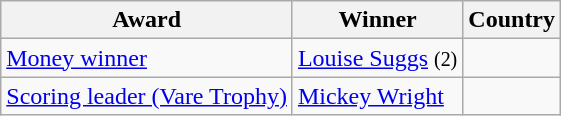<table class="wikitable">
<tr>
<th>Award</th>
<th>Winner</th>
<th>Country</th>
</tr>
<tr>
<td><a href='#'>Money winner</a></td>
<td><a href='#'>Louise Suggs</a> <small>(2)</small></td>
<td></td>
</tr>
<tr>
<td><a href='#'>Scoring leader (Vare Trophy)</a></td>
<td><a href='#'>Mickey Wright</a></td>
<td></td>
</tr>
</table>
